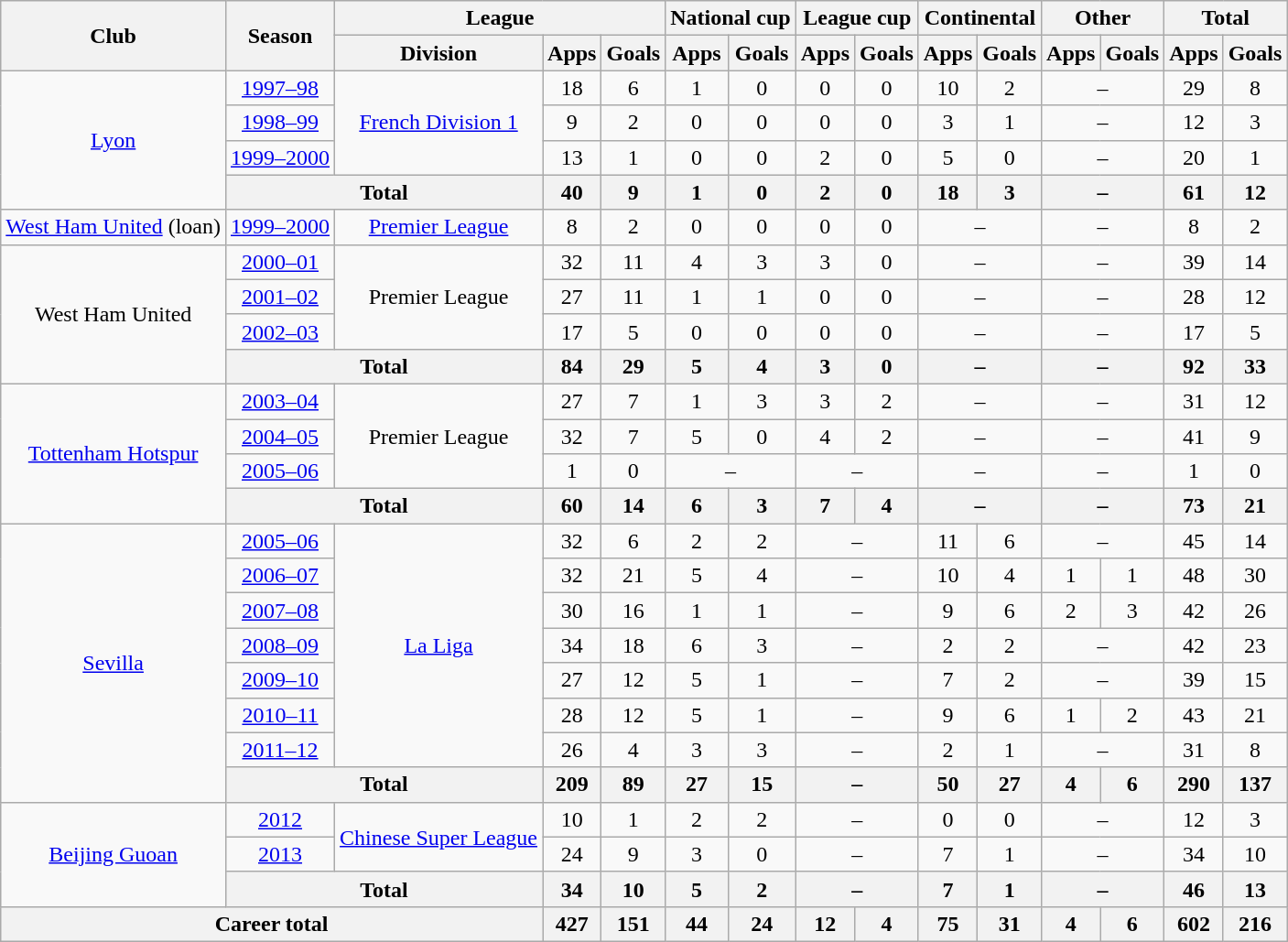<table class="wikitable" style="text-align:center">
<tr>
<th rowspan="2">Club</th>
<th rowspan="2">Season</th>
<th colspan="3">League</th>
<th colspan="2">National cup</th>
<th colspan="2">League cup</th>
<th colspan="2">Continental</th>
<th colspan="2">Other</th>
<th colspan="2">Total</th>
</tr>
<tr>
<th>Division</th>
<th>Apps</th>
<th>Goals</th>
<th>Apps</th>
<th>Goals</th>
<th>Apps</th>
<th>Goals</th>
<th>Apps</th>
<th>Goals</th>
<th>Apps</th>
<th>Goals</th>
<th>Apps</th>
<th>Goals</th>
</tr>
<tr>
<td rowspan="4"><a href='#'>Lyon</a></td>
<td><a href='#'>1997–98</a></td>
<td rowspan="3"><a href='#'>French Division 1</a></td>
<td>18</td>
<td>6</td>
<td>1</td>
<td>0</td>
<td>0</td>
<td>0</td>
<td>10</td>
<td>2</td>
<td colspan="2">–</td>
<td>29</td>
<td>8</td>
</tr>
<tr>
<td><a href='#'>1998–99</a></td>
<td>9</td>
<td>2</td>
<td>0</td>
<td>0</td>
<td>0</td>
<td>0</td>
<td>3</td>
<td>1</td>
<td colspan="2">–</td>
<td>12</td>
<td>3</td>
</tr>
<tr>
<td><a href='#'>1999–2000</a></td>
<td>13</td>
<td>1</td>
<td>0</td>
<td>0</td>
<td>2</td>
<td>0</td>
<td>5</td>
<td>0</td>
<td colspan="2">–</td>
<td>20</td>
<td>1</td>
</tr>
<tr>
<th colspan="2">Total</th>
<th>40</th>
<th>9</th>
<th>1</th>
<th>0</th>
<th>2</th>
<th>0</th>
<th>18</th>
<th>3</th>
<th colspan="2">–</th>
<th>61</th>
<th>12</th>
</tr>
<tr>
<td><a href='#'>West Ham United</a> (loan)</td>
<td><a href='#'>1999–2000</a></td>
<td><a href='#'>Premier League</a></td>
<td>8</td>
<td>2</td>
<td>0</td>
<td>0</td>
<td>0</td>
<td>0</td>
<td colspan="2">–</td>
<td colspan="2">–</td>
<td>8</td>
<td>2</td>
</tr>
<tr>
<td rowspan="4">West Ham United</td>
<td><a href='#'>2000–01</a></td>
<td rowspan="3">Premier League</td>
<td>32</td>
<td>11</td>
<td>4</td>
<td>3</td>
<td>3</td>
<td>0</td>
<td colspan="2">–</td>
<td colspan="2">–</td>
<td>39</td>
<td>14</td>
</tr>
<tr>
<td><a href='#'>2001–02</a></td>
<td>27</td>
<td>11</td>
<td>1</td>
<td>1</td>
<td>0</td>
<td>0</td>
<td colspan="2">–</td>
<td colspan="2">–</td>
<td>28</td>
<td>12</td>
</tr>
<tr>
<td><a href='#'>2002–03</a></td>
<td>17</td>
<td>5</td>
<td>0</td>
<td>0</td>
<td>0</td>
<td>0</td>
<td colspan="2">–</td>
<td colspan="2">–</td>
<td>17</td>
<td>5</td>
</tr>
<tr>
<th colspan="2">Total</th>
<th>84</th>
<th>29</th>
<th>5</th>
<th>4</th>
<th>3</th>
<th>0</th>
<th colspan="2">–</th>
<th colspan="2">–</th>
<th>92</th>
<th>33</th>
</tr>
<tr>
<td rowspan="4"><a href='#'>Tottenham Hotspur</a></td>
<td><a href='#'>2003–04</a></td>
<td rowspan="3">Premier League</td>
<td>27</td>
<td>7</td>
<td>1</td>
<td>3</td>
<td>3</td>
<td>2</td>
<td colspan="2">–</td>
<td colspan="2">–</td>
<td>31</td>
<td>12</td>
</tr>
<tr>
<td><a href='#'>2004–05</a></td>
<td>32</td>
<td>7</td>
<td>5</td>
<td>0</td>
<td>4</td>
<td>2</td>
<td colspan="2">–</td>
<td colspan="2">–</td>
<td>41</td>
<td>9</td>
</tr>
<tr>
<td><a href='#'>2005–06</a></td>
<td>1</td>
<td>0</td>
<td colspan="2">–</td>
<td colspan="2">–</td>
<td colspan="2">–</td>
<td colspan="2">–</td>
<td>1</td>
<td>0</td>
</tr>
<tr>
<th colspan="2">Total</th>
<th>60</th>
<th>14</th>
<th>6</th>
<th>3</th>
<th>7</th>
<th>4</th>
<th colspan="2">–</th>
<th colspan="2">–</th>
<th>73</th>
<th>21</th>
</tr>
<tr>
<td rowspan="8"><a href='#'>Sevilla</a></td>
<td><a href='#'>2005–06</a></td>
<td rowspan="7"><a href='#'>La Liga</a></td>
<td>32</td>
<td>6</td>
<td>2</td>
<td>2</td>
<td colspan="2">–</td>
<td>11</td>
<td>6</td>
<td colspan="2">–</td>
<td>45</td>
<td>14</td>
</tr>
<tr>
<td><a href='#'>2006–07</a></td>
<td>32</td>
<td>21</td>
<td>5</td>
<td>4</td>
<td colspan="2">–</td>
<td>10</td>
<td>4</td>
<td>1</td>
<td>1</td>
<td>48</td>
<td>30</td>
</tr>
<tr>
<td><a href='#'>2007–08</a></td>
<td>30</td>
<td>16</td>
<td>1</td>
<td>1</td>
<td colspan="2">–</td>
<td>9</td>
<td>6</td>
<td>2</td>
<td>3</td>
<td>42</td>
<td>26</td>
</tr>
<tr>
<td><a href='#'>2008–09</a></td>
<td>34</td>
<td>18</td>
<td>6</td>
<td>3</td>
<td colspan="2">–</td>
<td>2</td>
<td>2</td>
<td colspan="2">–</td>
<td>42</td>
<td>23</td>
</tr>
<tr>
<td><a href='#'>2009–10</a></td>
<td>27</td>
<td>12</td>
<td>5</td>
<td>1</td>
<td colspan="2">–</td>
<td>7</td>
<td>2</td>
<td colspan="2">–</td>
<td>39</td>
<td>15</td>
</tr>
<tr>
<td><a href='#'>2010–11</a></td>
<td>28</td>
<td>12</td>
<td>5</td>
<td>1</td>
<td colspan="2">–</td>
<td>9</td>
<td>6</td>
<td>1</td>
<td>2</td>
<td>43</td>
<td>21</td>
</tr>
<tr>
<td><a href='#'>2011–12</a></td>
<td>26</td>
<td>4</td>
<td>3</td>
<td>3</td>
<td colspan="2">–</td>
<td>2</td>
<td>1</td>
<td colspan="2">–</td>
<td>31</td>
<td>8</td>
</tr>
<tr>
<th colspan="2">Total</th>
<th>209</th>
<th>89</th>
<th>27</th>
<th>15</th>
<th colspan="2">–</th>
<th>50</th>
<th>27</th>
<th>4</th>
<th>6</th>
<th>290</th>
<th>137</th>
</tr>
<tr>
<td rowspan="3"><a href='#'>Beijing Guoan</a></td>
<td><a href='#'>2012</a></td>
<td rowspan="2"><a href='#'>Chinese Super League</a></td>
<td>10</td>
<td>1</td>
<td>2</td>
<td>2</td>
<td colspan="2">–</td>
<td>0</td>
<td>0</td>
<td colspan="2">–</td>
<td>12</td>
<td>3</td>
</tr>
<tr>
<td><a href='#'>2013</a></td>
<td>24</td>
<td>9</td>
<td>3</td>
<td>0</td>
<td colspan="2">–</td>
<td>7</td>
<td>1</td>
<td colspan="2">–</td>
<td>34</td>
<td>10</td>
</tr>
<tr>
<th colspan="2">Total</th>
<th>34</th>
<th>10</th>
<th>5</th>
<th>2</th>
<th colspan="2">–</th>
<th>7</th>
<th>1</th>
<th colspan="2">–</th>
<th>46</th>
<th>13</th>
</tr>
<tr>
<th colspan="3">Career total</th>
<th>427</th>
<th>151</th>
<th>44</th>
<th>24</th>
<th>12</th>
<th>4</th>
<th>75</th>
<th>31</th>
<th>4</th>
<th>6</th>
<th>602</th>
<th>216</th>
</tr>
</table>
